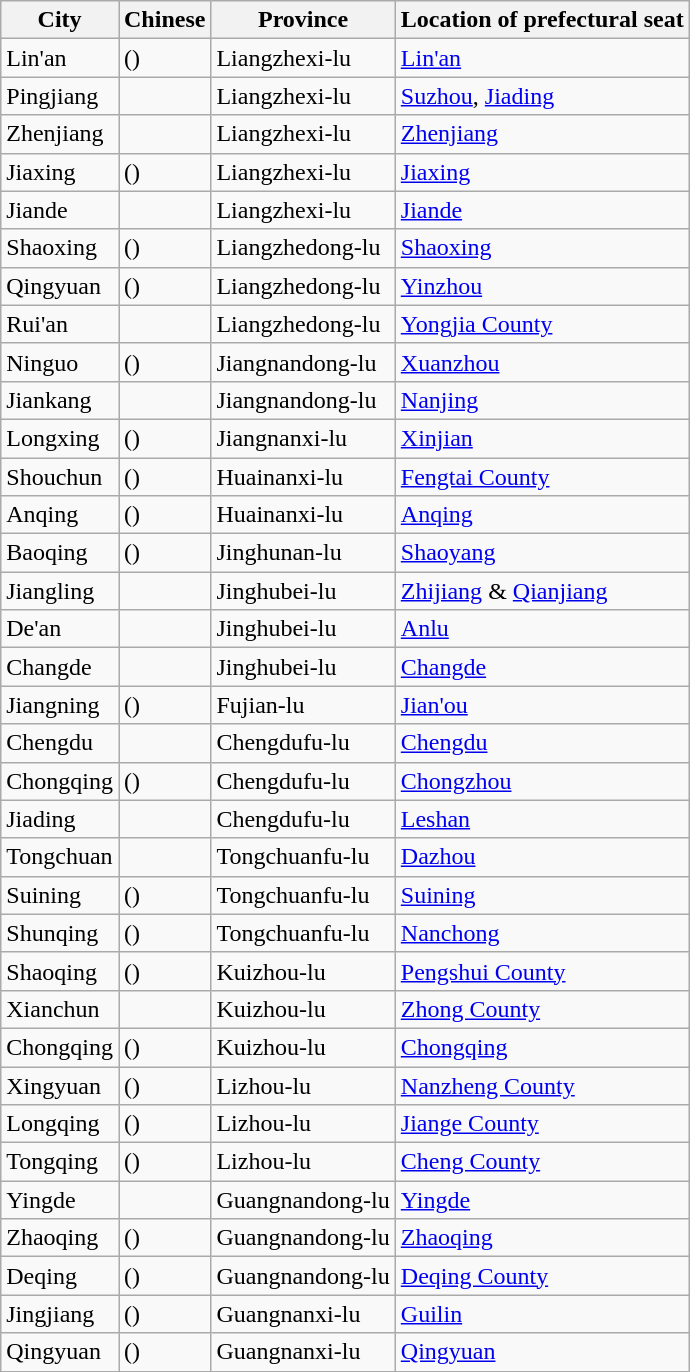<table class="wikitable sortable">
<tr>
<th>City</th>
<th>Chinese</th>
<th>Province</th>
<th>Location of prefectural seat</th>
</tr>
<tr>
<td>Lin'an</td>
<td> ()</td>
<td>Liangzhexi-lu</td>
<td><a href='#'>Lin'an</a></td>
</tr>
<tr>
<td>Pingjiang</td>
<td></td>
<td>Liangzhexi-lu</td>
<td><a href='#'>Suzhou</a>, <a href='#'>Jiading</a></td>
</tr>
<tr>
<td>Zhenjiang</td>
<td></td>
<td>Liangzhexi-lu</td>
<td><a href='#'>Zhenjiang</a></td>
</tr>
<tr>
<td>Jiaxing</td>
<td> ()</td>
<td>Liangzhexi-lu</td>
<td><a href='#'>Jiaxing</a></td>
</tr>
<tr>
<td>Jiande</td>
<td></td>
<td>Liangzhexi-lu</td>
<td><a href='#'>Jiande</a></td>
</tr>
<tr>
<td>Shaoxing</td>
<td> ()</td>
<td>Liangzhedong-lu</td>
<td><a href='#'>Shaoxing</a></td>
</tr>
<tr>
<td>Qingyuan</td>
<td> ()</td>
<td>Liangzhedong-lu</td>
<td><a href='#'>Yinzhou</a></td>
</tr>
<tr>
<td>Rui'an</td>
<td></td>
<td>Liangzhedong-lu</td>
<td><a href='#'>Yongjia County</a></td>
</tr>
<tr>
<td>Ninguo</td>
<td> ()</td>
<td>Jiangnandong-lu</td>
<td><a href='#'>Xuanzhou</a></td>
</tr>
<tr>
<td>Jiankang</td>
<td></td>
<td>Jiangnandong-lu</td>
<td><a href='#'>Nanjing</a></td>
</tr>
<tr>
<td>Longxing</td>
<td> ()</td>
<td>Jiangnanxi-lu</td>
<td><a href='#'>Xinjian</a></td>
</tr>
<tr>
<td>Shouchun</td>
<td> ()</td>
<td>Huainanxi-lu</td>
<td><a href='#'>Fengtai County</a></td>
</tr>
<tr>
<td>Anqing</td>
<td> ()</td>
<td>Huainanxi-lu</td>
<td><a href='#'>Anqing</a></td>
</tr>
<tr>
<td>Baoqing</td>
<td> ()</td>
<td>Jinghunan-lu</td>
<td><a href='#'>Shaoyang</a></td>
</tr>
<tr>
<td>Jiangling</td>
<td></td>
<td>Jinghubei-lu</td>
<td><a href='#'>Zhijiang</a> & <a href='#'>Qianjiang</a></td>
</tr>
<tr>
<td>De'an</td>
<td></td>
<td>Jinghubei-lu</td>
<td><a href='#'>Anlu</a></td>
</tr>
<tr>
<td>Changde</td>
<td></td>
<td>Jinghubei-lu</td>
<td><a href='#'>Changde</a></td>
</tr>
<tr>
<td>Jiangning</td>
<td> ()</td>
<td>Fujian-lu</td>
<td><a href='#'>Jian'ou</a></td>
</tr>
<tr>
<td>Chengdu</td>
<td></td>
<td>Chengdufu-lu</td>
<td><a href='#'>Chengdu</a></td>
</tr>
<tr>
<td>Chongqing</td>
<td> ()</td>
<td>Chengdufu-lu</td>
<td><a href='#'>Chongzhou</a></td>
</tr>
<tr>
<td>Jiading</td>
<td></td>
<td>Chengdufu-lu</td>
<td><a href='#'>Leshan</a></td>
</tr>
<tr>
<td>Tongchuan</td>
<td></td>
<td>Tongchuanfu-lu</td>
<td><a href='#'>Dazhou</a></td>
</tr>
<tr>
<td>Suining</td>
<td> ()</td>
<td>Tongchuanfu-lu</td>
<td><a href='#'>Suining</a></td>
</tr>
<tr>
<td>Shunqing</td>
<td> ()</td>
<td>Tongchuanfu-lu</td>
<td><a href='#'>Nanchong</a></td>
</tr>
<tr>
<td>Shaoqing</td>
<td> ()</td>
<td>Kuizhou-lu</td>
<td><a href='#'>Pengshui County</a></td>
</tr>
<tr>
<td>Xianchun</td>
<td></td>
<td>Kuizhou-lu</td>
<td><a href='#'>Zhong County</a></td>
</tr>
<tr>
<td>Chongqing</td>
<td> ()</td>
<td>Kuizhou-lu</td>
<td><a href='#'>Chongqing</a></td>
</tr>
<tr>
<td>Xingyuan</td>
<td> ()</td>
<td>Lizhou-lu</td>
<td><a href='#'>Nanzheng County</a></td>
</tr>
<tr>
<td>Longqing</td>
<td> ()</td>
<td>Lizhou-lu</td>
<td><a href='#'>Jiange County</a></td>
</tr>
<tr>
<td>Tongqing</td>
<td> ()</td>
<td>Lizhou-lu</td>
<td><a href='#'>Cheng County</a></td>
</tr>
<tr>
<td>Yingde</td>
<td></td>
<td>Guangnandong-lu</td>
<td><a href='#'>Yingde</a></td>
</tr>
<tr>
<td>Zhaoqing</td>
<td> ()</td>
<td>Guangnandong-lu</td>
<td><a href='#'>Zhaoqing</a></td>
</tr>
<tr>
<td>Deqing</td>
<td> ()</td>
<td>Guangnandong-lu</td>
<td><a href='#'>Deqing County</a></td>
</tr>
<tr>
<td>Jingjiang</td>
<td> ()</td>
<td>Guangnanxi-lu</td>
<td><a href='#'>Guilin</a></td>
</tr>
<tr>
<td>Qingyuan</td>
<td> ()</td>
<td>Guangnanxi-lu</td>
<td><a href='#'>Qingyuan</a></td>
</tr>
</table>
